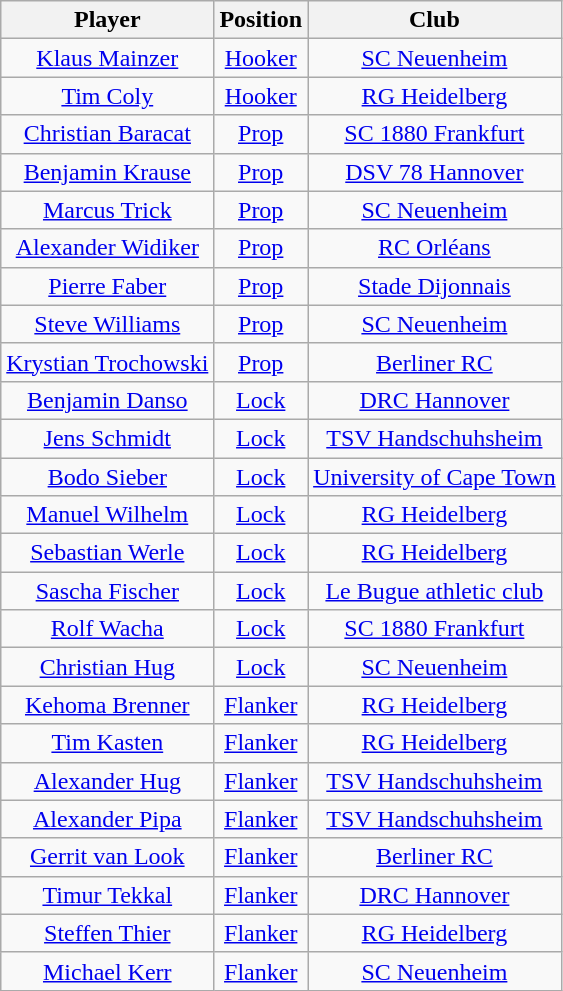<table class="wikitable" style="text-align:center">
<tr>
<th>Player</th>
<th>Position</th>
<th>Club</th>
</tr>
<tr>
<td><a href='#'>Klaus Mainzer</a></td>
<td><a href='#'>Hooker</a></td>
<td><a href='#'>SC Neuenheim</a></td>
</tr>
<tr>
<td><a href='#'>Tim Coly</a></td>
<td><a href='#'>Hooker</a></td>
<td><a href='#'>RG Heidelberg</a></td>
</tr>
<tr>
<td><a href='#'>Christian Baracat</a></td>
<td><a href='#'>Prop</a></td>
<td><a href='#'>SC 1880 Frankfurt</a></td>
</tr>
<tr>
<td><a href='#'>Benjamin Krause</a></td>
<td><a href='#'>Prop</a></td>
<td><a href='#'>DSV 78 Hannover</a></td>
</tr>
<tr>
<td><a href='#'>Marcus Trick</a></td>
<td><a href='#'>Prop</a></td>
<td><a href='#'>SC Neuenheim</a></td>
</tr>
<tr>
<td><a href='#'>Alexander Widiker</a></td>
<td><a href='#'>Prop</a></td>
<td> <a href='#'>RC Orléans</a></td>
</tr>
<tr>
<td><a href='#'>Pierre Faber</a></td>
<td><a href='#'>Prop</a></td>
<td> <a href='#'>Stade Dijonnais</a></td>
</tr>
<tr>
<td><a href='#'>Steve Williams</a></td>
<td><a href='#'>Prop</a></td>
<td><a href='#'>SC Neuenheim</a></td>
</tr>
<tr>
<td><a href='#'>Krystian Trochowski</a></td>
<td><a href='#'>Prop</a></td>
<td><a href='#'>Berliner RC</a></td>
</tr>
<tr>
<td><a href='#'>Benjamin Danso</a></td>
<td><a href='#'>Lock</a></td>
<td><a href='#'>DRC Hannover</a></td>
</tr>
<tr>
<td><a href='#'>Jens Schmidt</a></td>
<td><a href='#'>Lock</a></td>
<td><a href='#'>TSV Handschuhsheim</a></td>
</tr>
<tr>
<td><a href='#'>Bodo Sieber</a></td>
<td><a href='#'>Lock</a></td>
<td> <a href='#'>University of Cape Town</a></td>
</tr>
<tr>
<td><a href='#'>Manuel Wilhelm</a></td>
<td><a href='#'>Lock</a></td>
<td><a href='#'>RG Heidelberg</a></td>
</tr>
<tr>
<td><a href='#'>Sebastian Werle</a></td>
<td><a href='#'>Lock</a></td>
<td><a href='#'>RG Heidelberg</a></td>
</tr>
<tr>
<td><a href='#'>Sascha Fischer</a></td>
<td><a href='#'>Lock</a></td>
<td> <a href='#'>Le Bugue athletic club</a></td>
</tr>
<tr>
<td><a href='#'>Rolf Wacha</a></td>
<td><a href='#'>Lock</a></td>
<td><a href='#'>SC 1880 Frankfurt</a></td>
</tr>
<tr>
<td><a href='#'>Christian Hug</a></td>
<td><a href='#'>Lock</a></td>
<td><a href='#'>SC Neuenheim</a></td>
</tr>
<tr>
<td><a href='#'>Kehoma Brenner</a></td>
<td><a href='#'>Flanker</a></td>
<td><a href='#'>RG Heidelberg</a></td>
</tr>
<tr>
<td><a href='#'>Tim Kasten</a></td>
<td><a href='#'>Flanker</a></td>
<td><a href='#'>RG Heidelberg</a></td>
</tr>
<tr>
<td><a href='#'>Alexander Hug</a></td>
<td><a href='#'>Flanker</a></td>
<td><a href='#'>TSV Handschuhsheim</a></td>
</tr>
<tr>
<td><a href='#'>Alexander Pipa</a></td>
<td><a href='#'>Flanker</a></td>
<td><a href='#'>TSV Handschuhsheim</a></td>
</tr>
<tr>
<td><a href='#'>Gerrit van Look</a></td>
<td><a href='#'>Flanker</a></td>
<td><a href='#'>Berliner RC</a></td>
</tr>
<tr>
<td><a href='#'>Timur Tekkal</a></td>
<td><a href='#'>Flanker</a></td>
<td><a href='#'>DRC Hannover</a></td>
</tr>
<tr>
<td><a href='#'>Steffen Thier</a></td>
<td><a href='#'>Flanker</a></td>
<td><a href='#'>RG Heidelberg</a></td>
</tr>
<tr>
<td><a href='#'>Michael Kerr</a></td>
<td><a href='#'>Flanker</a></td>
<td><a href='#'>SC Neuenheim</a></td>
</tr>
</table>
